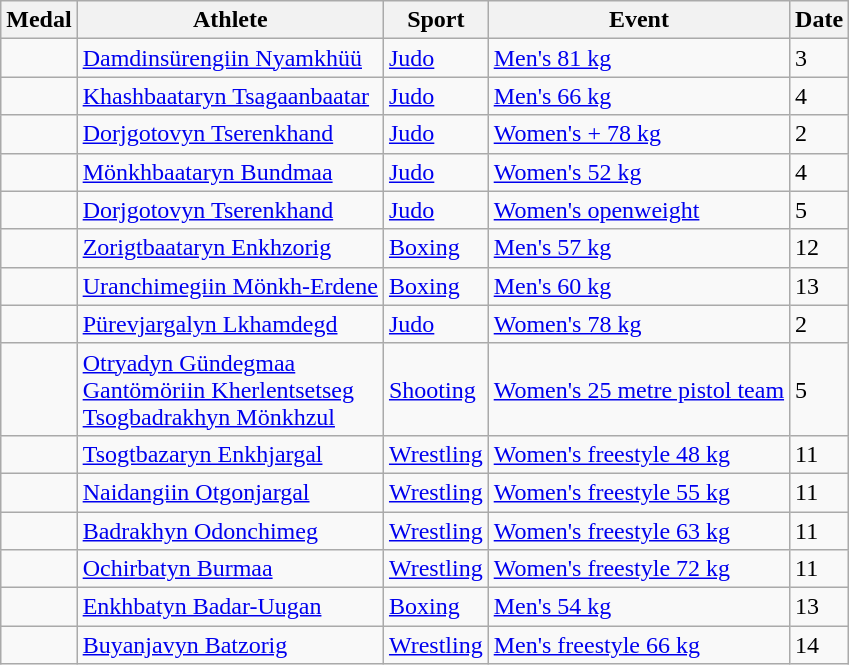<table class="wikitable sortable">
<tr>
<th>Medal</th>
<th>Athlete</th>
<th>Sport</th>
<th>Event</th>
<th>Date</th>
</tr>
<tr>
<td></td>
<td><a href='#'>Damdinsürengiin Nyamkhüü</a></td>
<td><a href='#'>Judo</a></td>
<td><a href='#'>Men's 81 kg</a></td>
<td>3</td>
</tr>
<tr>
<td></td>
<td><a href='#'>Khashbaataryn Tsagaanbaatar</a></td>
<td><a href='#'>Judo</a></td>
<td><a href='#'>Men's 66 kg</a></td>
<td>4</td>
</tr>
<tr>
<td></td>
<td><a href='#'>Dorjgotovyn Tserenkhand</a></td>
<td><a href='#'>Judo</a></td>
<td><a href='#'>Women's + 78 kg</a></td>
<td>2</td>
</tr>
<tr>
<td></td>
<td><a href='#'>Mönkhbaataryn Bundmaa</a></td>
<td><a href='#'>Judo</a></td>
<td><a href='#'>Women's 52 kg</a></td>
<td>4</td>
</tr>
<tr>
<td></td>
<td><a href='#'>Dorjgotovyn Tserenkhand</a></td>
<td><a href='#'>Judo</a></td>
<td><a href='#'>Women's openweight</a></td>
<td>5</td>
</tr>
<tr>
<td></td>
<td><a href='#'>Zorigtbaataryn Enkhzorig</a></td>
<td><a href='#'>Boxing</a></td>
<td><a href='#'>Men's 57 kg</a></td>
<td>12</td>
</tr>
<tr>
<td></td>
<td><a href='#'>Uranchimegiin Mönkh-Erdene</a></td>
<td><a href='#'>Boxing</a></td>
<td><a href='#'>Men's 60 kg</a></td>
<td>13</td>
</tr>
<tr>
<td></td>
<td><a href='#'>Pürevjargalyn Lkhamdegd</a></td>
<td><a href='#'>Judo</a></td>
<td><a href='#'>Women's 78 kg</a></td>
<td>2</td>
</tr>
<tr>
<td></td>
<td><a href='#'>Otryadyn Gündegmaa</a><br><a href='#'>Gantömöriin Kherlentsetseg</a><br><a href='#'>Tsogbadrakhyn Mönkhzul</a></td>
<td><a href='#'>Shooting</a></td>
<td><a href='#'>Women's 25 metre pistol team</a></td>
<td>5</td>
</tr>
<tr>
<td></td>
<td><a href='#'>Tsogtbazaryn Enkhjargal</a></td>
<td><a href='#'>Wrestling</a></td>
<td><a href='#'>Women's freestyle 48 kg</a></td>
<td>11</td>
</tr>
<tr>
<td></td>
<td><a href='#'>Naidangiin Otgonjargal</a></td>
<td><a href='#'>Wrestling</a></td>
<td><a href='#'>Women's freestyle 55 kg</a></td>
<td>11</td>
</tr>
<tr>
<td></td>
<td><a href='#'>Badrakhyn Odonchimeg</a></td>
<td><a href='#'>Wrestling</a></td>
<td><a href='#'>Women's freestyle 63 kg</a></td>
<td>11</td>
</tr>
<tr>
<td></td>
<td><a href='#'>Ochirbatyn Burmaa</a></td>
<td><a href='#'>Wrestling</a></td>
<td><a href='#'>Women's freestyle 72 kg</a></td>
<td>11</td>
</tr>
<tr>
<td></td>
<td><a href='#'>Enkhbatyn Badar-Uugan</a></td>
<td><a href='#'>Boxing</a></td>
<td><a href='#'>Men's 54 kg</a></td>
<td>13</td>
</tr>
<tr>
<td></td>
<td><a href='#'>Buyanjavyn Batzorig</a></td>
<td><a href='#'>Wrestling</a></td>
<td><a href='#'>Men's freestyle 66 kg</a></td>
<td>14</td>
</tr>
</table>
